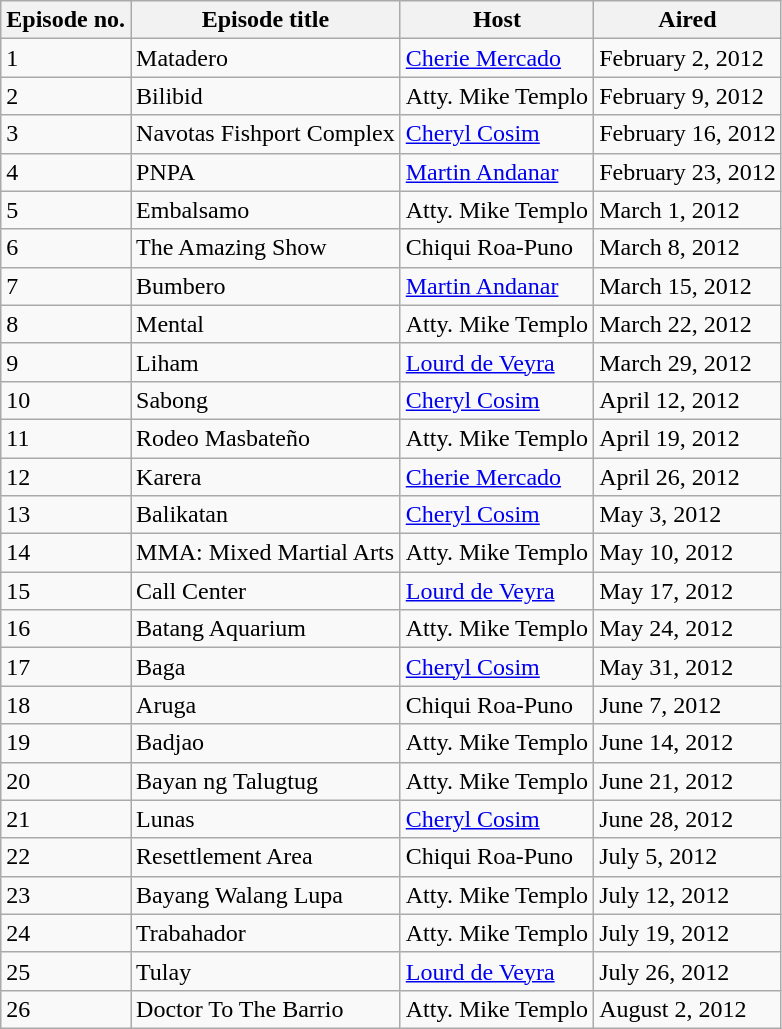<table class="wikitable">
<tr>
<th>Episode no.</th>
<th>Episode title</th>
<th>Host</th>
<th>Aired</th>
</tr>
<tr>
<td>1</td>
<td>Matadero</td>
<td><a href='#'>Cherie Mercado</a></td>
<td>February 2, 2012</td>
</tr>
<tr>
<td>2</td>
<td>Bilibid</td>
<td>Atty. Mike Templo</td>
<td>February 9, 2012</td>
</tr>
<tr>
<td>3</td>
<td>Navotas Fishport Complex</td>
<td><a href='#'>Cheryl Cosim</a></td>
<td>February 16, 2012</td>
</tr>
<tr>
<td>4</td>
<td>PNPA</td>
<td><a href='#'>Martin Andanar</a></td>
<td>February 23, 2012</td>
</tr>
<tr>
<td>5</td>
<td>Embalsamo</td>
<td>Atty. Mike Templo</td>
<td>March 1, 2012</td>
</tr>
<tr>
<td>6</td>
<td>The Amazing Show</td>
<td>Chiqui Roa-Puno</td>
<td>March 8, 2012</td>
</tr>
<tr>
<td>7</td>
<td>Bumbero</td>
<td><a href='#'>Martin Andanar</a></td>
<td>March 15, 2012</td>
</tr>
<tr>
<td>8</td>
<td>Mental</td>
<td>Atty. Mike Templo</td>
<td>March 22, 2012</td>
</tr>
<tr>
<td>9</td>
<td>Liham</td>
<td><a href='#'>Lourd de Veyra</a></td>
<td>March 29, 2012</td>
</tr>
<tr>
<td>10</td>
<td>Sabong</td>
<td><a href='#'>Cheryl Cosim</a></td>
<td>April 12, 2012</td>
</tr>
<tr>
<td>11</td>
<td>Rodeo Masbateño</td>
<td>Atty. Mike Templo</td>
<td>April 19, 2012</td>
</tr>
<tr>
<td>12</td>
<td>Karera</td>
<td><a href='#'>Cherie Mercado</a></td>
<td>April 26, 2012</td>
</tr>
<tr>
<td>13</td>
<td>Balikatan</td>
<td><a href='#'>Cheryl Cosim</a></td>
<td>May 3, 2012</td>
</tr>
<tr>
<td>14</td>
<td>MMA: Mixed Martial Arts</td>
<td>Atty. Mike Templo</td>
<td>May 10, 2012</td>
</tr>
<tr>
<td>15</td>
<td>Call Center</td>
<td><a href='#'>Lourd de Veyra</a></td>
<td>May 17, 2012</td>
</tr>
<tr>
<td>16</td>
<td>Batang Aquarium</td>
<td>Atty. Mike Templo</td>
<td>May 24, 2012</td>
</tr>
<tr>
<td>17</td>
<td>Baga</td>
<td><a href='#'>Cheryl Cosim</a></td>
<td>May 31, 2012</td>
</tr>
<tr>
<td>18</td>
<td>Aruga</td>
<td>Chiqui Roa-Puno</td>
<td>June 7, 2012</td>
</tr>
<tr>
<td>19</td>
<td>Badjao</td>
<td>Atty. Mike Templo</td>
<td>June 14, 2012</td>
</tr>
<tr>
<td>20</td>
<td>Bayan ng Talugtug</td>
<td>Atty. Mike Templo</td>
<td>June 21, 2012</td>
</tr>
<tr>
<td>21</td>
<td>Lunas</td>
<td><a href='#'>Cheryl Cosim</a></td>
<td>June 28, 2012</td>
</tr>
<tr>
<td>22</td>
<td>Resettlement Area</td>
<td>Chiqui Roa-Puno</td>
<td>July 5, 2012</td>
</tr>
<tr>
<td>23</td>
<td>Bayang Walang Lupa</td>
<td>Atty. Mike Templo</td>
<td>July 12, 2012</td>
</tr>
<tr>
<td>24</td>
<td>Trabahador</td>
<td>Atty. Mike Templo</td>
<td>July 19, 2012</td>
</tr>
<tr>
<td>25</td>
<td>Tulay</td>
<td><a href='#'>Lourd de Veyra</a></td>
<td>July 26, 2012</td>
</tr>
<tr>
<td>26</td>
<td>Doctor To The Barrio</td>
<td>Atty. Mike Templo</td>
<td>August 2, 2012</td>
</tr>
</table>
